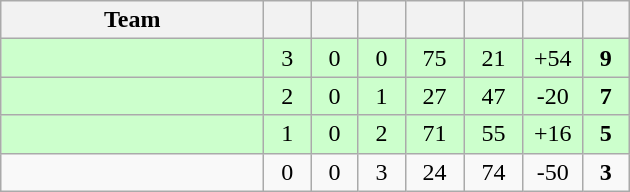<table class="wikitable" style="text-align:center;">
<tr>
<th style="width:10.5em;">Team</th>
<th style="width:1.5em;"></th>
<th style="width:1.5em;"></th>
<th style="width:1.5em;"></th>
<th style="width:2.0em;"></th>
<th style="width:2.0em;"></th>
<th style="width:2.0em;"></th>
<th style="width:1.5em;"></th>
</tr>
<tr bgcolor="#cfc">
<td align="left"></td>
<td>3</td>
<td>0</td>
<td>0</td>
<td>75</td>
<td>21</td>
<td>+54</td>
<td><strong>9</strong></td>
</tr>
<tr bgcolor="#cfc">
<td align="left"></td>
<td>2</td>
<td>0</td>
<td>1</td>
<td>27</td>
<td>47</td>
<td>-20</td>
<td><strong>7</strong></td>
</tr>
<tr bgcolor="#cfc">
<td align="left"></td>
<td>1</td>
<td>0</td>
<td>2</td>
<td>71</td>
<td>55</td>
<td>+16</td>
<td><strong>5</strong></td>
</tr>
<tr>
<td align="left"></td>
<td>0</td>
<td>0</td>
<td>3</td>
<td>24</td>
<td>74</td>
<td>-50</td>
<td><strong>3</strong></td>
</tr>
</table>
